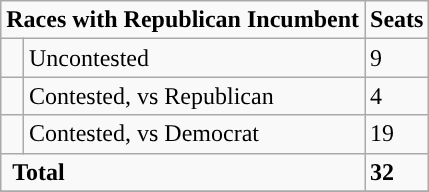<table class="wikitable">
<tr>
<td colspan="2" rowspan="1" align="center"><strong>Races with Republican Incumbent</strong></td>
<td style="vertical-align:top;"><strong>Seats</strong><br></td>
</tr>
<tr>
<td style="background-color:"> </td>
<td>Uncontested</td>
<td>9</td>
</tr>
<tr>
<td style="background-color:"> </td>
<td>Contested, vs Republican</td>
<td>4</td>
</tr>
<tr>
<td style="background-color:"> </td>
<td>Contested, vs Democrat</td>
<td>19</td>
</tr>
<tr>
<td colspan="2" rowspan="1"> <strong>Total</strong><br></td>
<td><strong>32</strong></td>
</tr>
<tr>
</tr>
</table>
